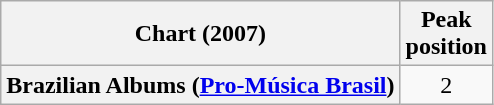<table class="wikitable plainrowheaders">
<tr>
<th scope="col">Chart (2007)</th>
<th scope="col">Peak<br> position</th>
</tr>
<tr>
<th scope="row">Brazilian Albums (<a href='#'>Pro-Música Brasil</a>)</th>
<td align="center">2</td>
</tr>
</table>
